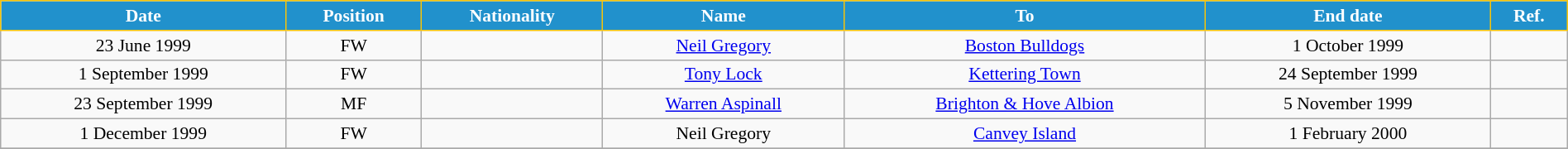<table class="wikitable" style="text-align:center; font-size:90%; width:100%;">
<tr>
<th style="background:#2191CC; color:white; border:1px solid #F7C408; text-align:center;">Date</th>
<th style="background:#2191CC; color:white; border:1px solid #F7C408; text-align:center;">Position</th>
<th style="background:#2191CC; color:white; border:1px solid #F7C408; text-align:center;">Nationality</th>
<th style="background:#2191CC; color:white; border:1px solid #F7C408; text-align:center;">Name</th>
<th style="background:#2191CC; color:white; border:1px solid #F7C408; text-align:center;">To</th>
<th style="background:#2191CC; color:white; border:1px solid #F7C408; text-align:center;">End date</th>
<th style="background:#2191CC; color:white; border:1px solid #F7C408; text-align:center;">Ref.</th>
</tr>
<tr>
<td>23 June 1999</td>
<td>FW</td>
<td></td>
<td><a href='#'>Neil Gregory</a></td>
<td> <a href='#'>Boston Bulldogs</a></td>
<td>1 October 1999</td>
<td></td>
</tr>
<tr>
<td>1 September 1999</td>
<td>FW</td>
<td></td>
<td><a href='#'>Tony Lock</a></td>
<td> <a href='#'>Kettering Town</a></td>
<td>24 September 1999</td>
<td></td>
</tr>
<tr>
<td>23 September 1999</td>
<td>MF</td>
<td></td>
<td><a href='#'>Warren Aspinall</a></td>
<td> <a href='#'>Brighton & Hove Albion</a></td>
<td>5 November 1999</td>
<td></td>
</tr>
<tr>
<td>1 December 1999</td>
<td>FW</td>
<td></td>
<td>Neil Gregory</td>
<td> <a href='#'>Canvey Island</a></td>
<td>1 February 2000</td>
<td></td>
</tr>
<tr>
</tr>
</table>
